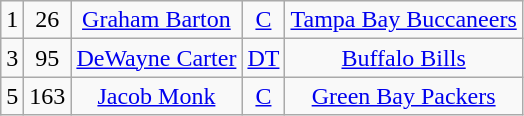<table class="wikitable" style="text-align:center">
<tr>
<td>1</td>
<td>26</td>
<td><a href='#'>Graham Barton</a></td>
<td><a href='#'>C</a></td>
<td><a href='#'>Tampa Bay Buccaneers</a></td>
</tr>
<tr>
<td>3</td>
<td>95</td>
<td><a href='#'>DeWayne Carter</a></td>
<td><a href='#'>DT</a></td>
<td><a href='#'>Buffalo Bills</a></td>
</tr>
<tr>
<td>5</td>
<td>163</td>
<td><a href='#'>Jacob Monk</a></td>
<td><a href='#'>C</a></td>
<td><a href='#'>Green Bay Packers</a></td>
</tr>
</table>
